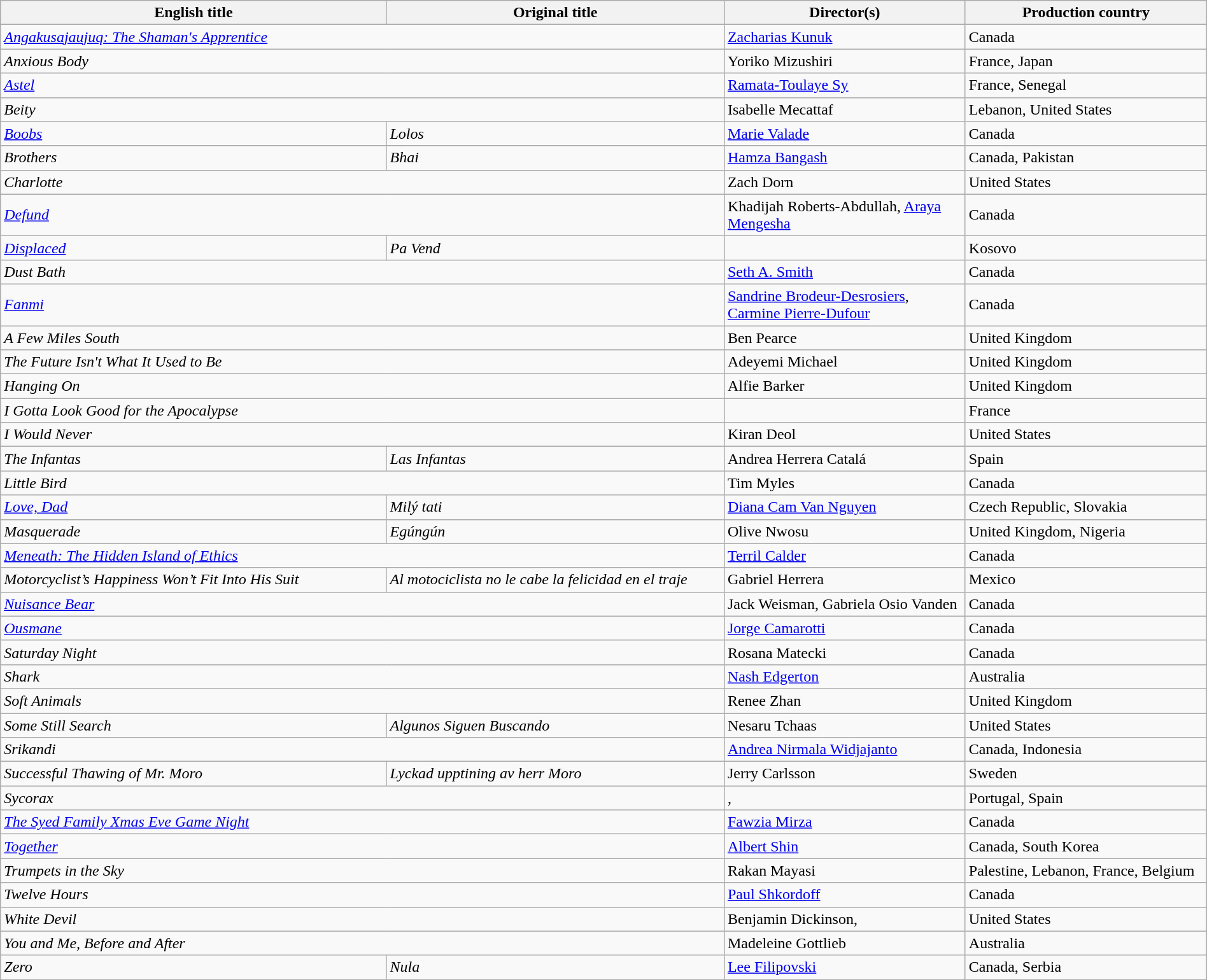<table class="sortable wikitable" width="100%" cellpadding="5">
<tr>
<th scope="col" width="32%">English title</th>
<th scope="col" width="28%">Original title</th>
<th scope="col" width="20%">Director(s)</th>
<th scope="col" width="20%">Production country</th>
</tr>
<tr>
<td colspan=2><em><a href='#'>Angakusajaujuq: The Shaman's Apprentice</a></em></td>
<td><a href='#'>Zacharias Kunuk</a></td>
<td>Canada</td>
</tr>
<tr>
<td colspan=2><em>Anxious Body</em></td>
<td>Yoriko Mizushiri</td>
<td>France, Japan</td>
</tr>
<tr>
<td colspan=2><em><a href='#'>Astel</a></em></td>
<td><a href='#'>Ramata-Toulaye Sy</a></td>
<td>France, Senegal</td>
</tr>
<tr>
<td colspan=2><em>Beity</em></td>
<td>Isabelle Mecattaf</td>
<td>Lebanon, United States</td>
</tr>
<tr>
<td><em><a href='#'>Boobs</a></em></td>
<td><em>Lolos</em></td>
<td><a href='#'>Marie Valade</a></td>
<td>Canada</td>
</tr>
<tr>
<td><em>Brothers</em></td>
<td><em>Bhai</em></td>
<td><a href='#'>Hamza Bangash</a></td>
<td>Canada, Pakistan</td>
</tr>
<tr>
<td colspan=2><em>Charlotte</em></td>
<td>Zach Dorn</td>
<td>United States</td>
</tr>
<tr>
<td colspan=2><em><a href='#'>Defund</a></em></td>
<td>Khadijah Roberts-Abdullah, <a href='#'>Araya Mengesha</a></td>
<td>Canada</td>
</tr>
<tr>
<td><em><a href='#'>Displaced</a></em></td>
<td><em>Pa Vend</em></td>
<td></td>
<td>Kosovo</td>
</tr>
<tr>
<td colspan=2><em>Dust Bath</em></td>
<td><a href='#'>Seth A. Smith</a></td>
<td>Canada</td>
</tr>
<tr>
<td colspan=2><em><a href='#'>Fanmi</a></em></td>
<td><a href='#'>Sandrine Brodeur-Desrosiers</a>, <a href='#'>Carmine Pierre-Dufour</a></td>
<td>Canada</td>
</tr>
<tr>
<td colspan=2><em>A Few Miles South</em></td>
<td>Ben Pearce</td>
<td>United Kingdom</td>
</tr>
<tr>
<td colspan=2><em>The Future Isn't What It Used to Be</em></td>
<td>Adeyemi Michael</td>
<td>United Kingdom</td>
</tr>
<tr>
<td colspan=2><em>Hanging On</em></td>
<td>Alfie Barker</td>
<td>United Kingdom</td>
</tr>
<tr>
<td colspan=2><em>I Gotta Look Good for the Apocalypse</em></td>
<td></td>
<td>France</td>
</tr>
<tr>
<td colspan=2><em>I Would Never</em></td>
<td>Kiran Deol</td>
<td>United States</td>
</tr>
<tr>
<td><em>The Infantas</em></td>
<td><em>Las Infantas</em></td>
<td>Andrea Herrera Catalá</td>
<td>Spain</td>
</tr>
<tr>
<td colspan=2><em>Little Bird</em></td>
<td>Tim Myles</td>
<td>Canada</td>
</tr>
<tr>
<td><em><a href='#'>Love, Dad</a></em></td>
<td><em>Milý tati</em></td>
<td><a href='#'>Diana Cam Van Nguyen</a></td>
<td>Czech Republic, Slovakia</td>
</tr>
<tr>
<td><em>Masquerade</em></td>
<td><em>Egúngún</em></td>
<td>Olive Nwosu</td>
<td>United Kingdom, Nigeria</td>
</tr>
<tr>
<td colspan=2><em><a href='#'>Meneath: The Hidden Island of Ethics</a></em></td>
<td><a href='#'>Terril Calder</a></td>
<td>Canada</td>
</tr>
<tr>
<td><em>Motorcyclist’s Happiness Won’t Fit Into His Suit</em></td>
<td><em>Al motociclista no le cabe la felicidad en el traje</em></td>
<td>Gabriel Herrera</td>
<td>Mexico</td>
</tr>
<tr>
<td colspan=2><em><a href='#'>Nuisance Bear</a></em></td>
<td>Jack Weisman, Gabriela Osio Vanden</td>
<td>Canada</td>
</tr>
<tr>
<td colspan=2><em><a href='#'>Ousmane</a></em></td>
<td><a href='#'>Jorge Camarotti</a></td>
<td>Canada</td>
</tr>
<tr>
<td colspan=2><em>Saturday Night</em></td>
<td>Rosana Matecki</td>
<td>Canada</td>
</tr>
<tr>
<td colspan=2><em>Shark</em></td>
<td><a href='#'>Nash Edgerton</a></td>
<td>Australia</td>
</tr>
<tr>
<td colspan=2><em>Soft Animals</em></td>
<td>Renee Zhan</td>
<td>United Kingdom</td>
</tr>
<tr>
<td><em>Some Still Search</em></td>
<td><em>Algunos Siguen Buscando</em></td>
<td>Nesaru Tchaas</td>
<td>United States</td>
</tr>
<tr>
<td colspan=2><em>Srikandi</em></td>
<td><a href='#'>Andrea Nirmala Widjajanto</a></td>
<td>Canada, Indonesia</td>
</tr>
<tr>
<td><em>Successful Thawing of Mr. Moro</em></td>
<td><em>Lyckad upptining av herr Moro</em></td>
<td>Jerry Carlsson</td>
<td>Sweden</td>
</tr>
<tr>
<td colspan=2><em>Sycorax</em></td>
<td>, </td>
<td>Portugal, Spain</td>
</tr>
<tr>
<td colspan=2><em><a href='#'>The Syed Family Xmas Eve Game Night</a></em></td>
<td><a href='#'>Fawzia Mirza</a></td>
<td>Canada</td>
</tr>
<tr>
<td colspan=2><em><a href='#'>Together</a></em></td>
<td><a href='#'>Albert Shin</a></td>
<td>Canada, South Korea</td>
</tr>
<tr>
<td colspan=2><em>Trumpets in the Sky</em></td>
<td>Rakan Mayasi</td>
<td>Palestine, Lebanon, France, Belgium</td>
</tr>
<tr>
<td colspan=2><em>Twelve Hours</em></td>
<td><a href='#'>Paul Shkordoff</a></td>
<td>Canada</td>
</tr>
<tr>
<td colspan=2><em>White Devil</em></td>
<td>Benjamin Dickinson, </td>
<td>United States</td>
</tr>
<tr>
<td colspan=2><em>You and Me, Before and After</em></td>
<td>Madeleine Gottlieb</td>
<td>Australia</td>
</tr>
<tr>
<td><em>Zero</em></td>
<td><em>Nula</em></td>
<td><a href='#'>Lee Filipovski</a></td>
<td>Canada, Serbia</td>
</tr>
</table>
